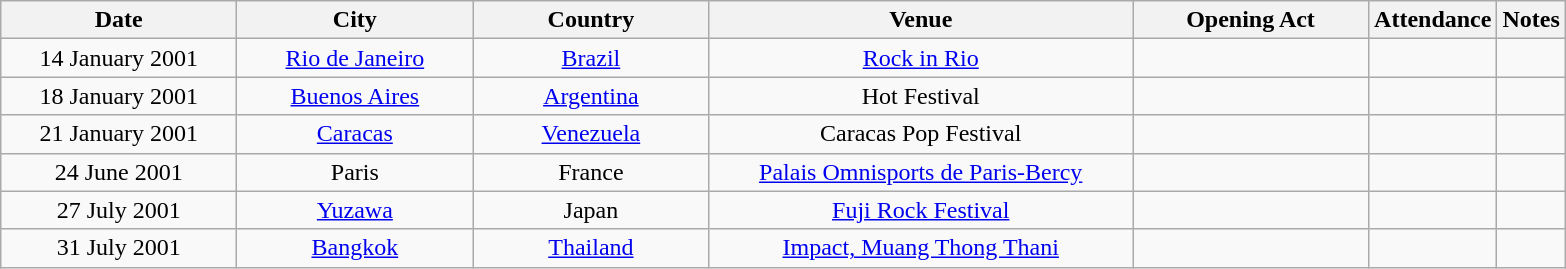<table class="wikitable" style="text-align:center;">
<tr>
<th width="150">Date</th>
<th width="150">City</th>
<th width="150">Country</th>
<th width="275">Venue</th>
<th width="150">Opening Act</th>
<th>Attendance</th>
<th>Notes</th>
</tr>
<tr>
<td>14 January 2001</td>
<td><a href='#'>Rio de Janeiro</a></td>
<td><a href='#'>Brazil</a></td>
<td><a href='#'>Rock in Rio</a></td>
<td></td>
<td></td>
<td></td>
</tr>
<tr>
<td>18 January 2001</td>
<td><a href='#'>Buenos Aires</a></td>
<td><a href='#'>Argentina</a></td>
<td>Hot Festival</td>
<td></td>
<td></td>
<td></td>
</tr>
<tr>
<td>21 January 2001</td>
<td><a href='#'>Caracas</a></td>
<td><a href='#'>Venezuela</a></td>
<td>Caracas Pop Festival</td>
<td></td>
<td></td>
<td></td>
</tr>
<tr>
<td>24 June 2001</td>
<td>Paris</td>
<td>France</td>
<td><a href='#'>Palais Omnisports de Paris-Bercy</a></td>
<td></td>
<td></td>
<td></td>
</tr>
<tr>
<td>27 July 2001</td>
<td><a href='#'>Yuzawa</a></td>
<td>Japan</td>
<td><a href='#'>Fuji Rock Festival</a></td>
<td></td>
<td></td>
<td></td>
</tr>
<tr>
<td>31 July 2001</td>
<td><a href='#'>Bangkok</a></td>
<td><a href='#'>Thailand</a></td>
<td><a href='#'>Impact, Muang Thong Thani</a></td>
<td></td>
<td></td>
<td></td>
</tr>
</table>
